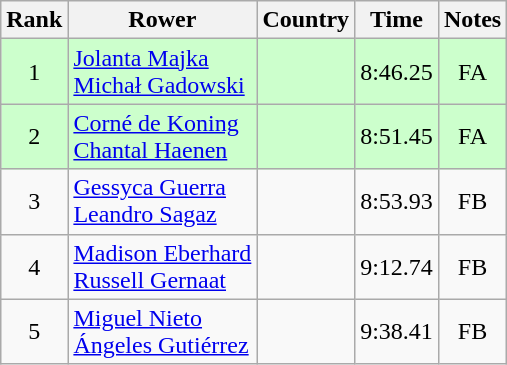<table class="wikitable" style="text-align:center">
<tr>
<th>Rank</th>
<th>Rower</th>
<th>Country</th>
<th>Time</th>
<th>Notes</th>
</tr>
<tr bgcolor=ccffcc>
<td>1</td>
<td align="left"><a href='#'>Jolanta Majka</a><br><a href='#'>Michał Gadowski </a></td>
<td align="left"></td>
<td>8:46.25</td>
<td>FA</td>
</tr>
<tr bgcolor=ccffcc>
<td>2</td>
<td align="left"><a href='#'>Corné de Koning</a><br><a href='#'>Chantal Haenen</a></td>
<td align="left"></td>
<td>8:51.45</td>
<td>FA</td>
</tr>
<tr>
<td>3</td>
<td align="left"><a href='#'>Gessyca Guerra</a><br><a href='#'>Leandro Sagaz</a></td>
<td align="left"></td>
<td>8:53.93</td>
<td>FB</td>
</tr>
<tr>
<td>4</td>
<td align="left"><a href='#'>Madison Eberhard</a><br><a href='#'>Russell Gernaat</a></td>
<td align="left"></td>
<td>9:12.74</td>
<td>FB</td>
</tr>
<tr>
<td>5</td>
<td align="left"><a href='#'>Miguel Nieto</a><br><a href='#'>Ángeles Gutiérrez</a></td>
<td align="left"></td>
<td>9:38.41</td>
<td>FB</td>
</tr>
</table>
